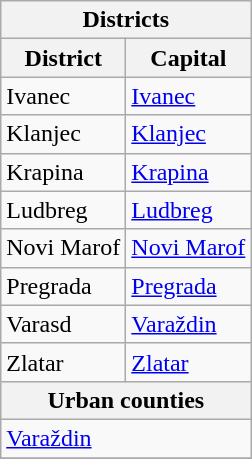<table class="wikitable">
<tr>
<th colspan=2>Districts</th>
</tr>
<tr>
<th>District</th>
<th>Capital</th>
</tr>
<tr>
<td>Ivanec</td>
<td><a href='#'>Ivanec</a></td>
</tr>
<tr>
<td>Klanjec</td>
<td><a href='#'>Klanjec</a></td>
</tr>
<tr>
<td>Krapina</td>
<td><a href='#'>Krapina</a></td>
</tr>
<tr>
<td>Ludbreg</td>
<td><a href='#'>Ludbreg</a></td>
</tr>
<tr>
<td>Novi Marof</td>
<td><a href='#'>Novi Marof</a></td>
</tr>
<tr>
<td>Pregrada</td>
<td><a href='#'>Pregrada</a></td>
</tr>
<tr>
<td>Varasd</td>
<td><a href='#'>Varaždin</a></td>
</tr>
<tr>
<td>Zlatar</td>
<td><a href='#'>Zlatar</a></td>
</tr>
<tr>
<th colspan=2>Urban counties</th>
</tr>
<tr>
<td colspan=2><a href='#'>Varaždin</a></td>
</tr>
<tr>
</tr>
</table>
